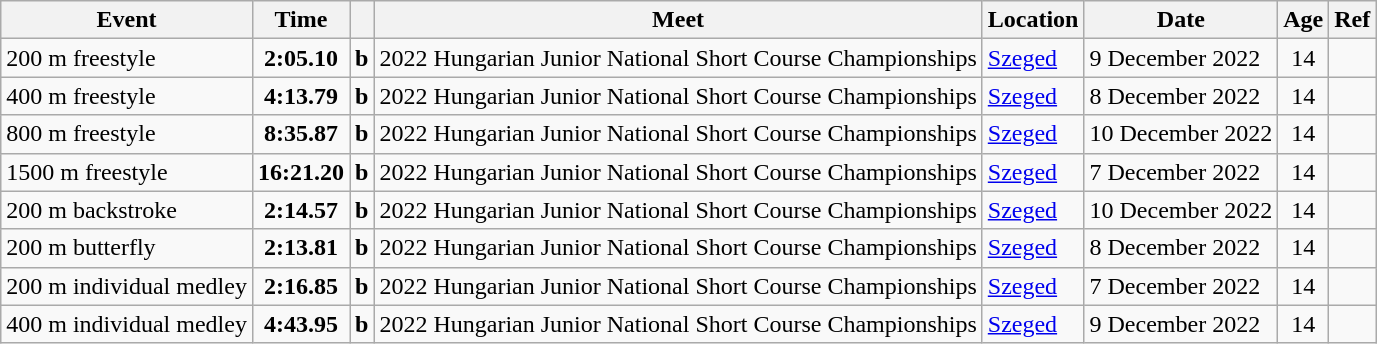<table class="wikitable">
<tr>
<th>Event</th>
<th>Time</th>
<th></th>
<th>Meet</th>
<th>Location</th>
<th>Date</th>
<th>Age</th>
<th>Ref</th>
</tr>
<tr>
<td>200 m freestyle</td>
<td style="text-align:center;"><strong>2:05.10</strong></td>
<td><strong>b</strong></td>
<td>2022 Hungarian Junior National Short Course Championships</td>
<td><a href='#'>Szeged</a></td>
<td>9 December 2022</td>
<td style="text-align:center;">14</td>
<td style="text-align:center;"></td>
</tr>
<tr>
<td>400 m freestyle</td>
<td style="text-align:center;"><strong>4:13.79</strong></td>
<td><strong>b</strong></td>
<td>2022 Hungarian Junior National Short Course Championships</td>
<td><a href='#'>Szeged</a></td>
<td>8 December 2022</td>
<td style="text-align:center;">14</td>
<td style="text-align:center;"></td>
</tr>
<tr>
<td>800 m freestyle</td>
<td style="text-align:center;"><strong>8:35.87</strong></td>
<td><strong>b</strong></td>
<td>2022 Hungarian Junior National Short Course Championships</td>
<td><a href='#'>Szeged</a></td>
<td>10 December 2022</td>
<td style="text-align:center;">14</td>
<td style="text-align:center;"></td>
</tr>
<tr>
<td>1500 m freestyle</td>
<td style="text-align:center;"><strong>16:21.20</strong></td>
<td><strong>b</strong></td>
<td>2022 Hungarian Junior National Short Course Championships</td>
<td><a href='#'>Szeged</a></td>
<td>7 December 2022</td>
<td style="text-align:center;">14</td>
<td style="text-align:center;"></td>
</tr>
<tr>
<td>200 m backstroke</td>
<td style="text-align:center;"><strong>2:14.57</strong></td>
<td><strong>b</strong></td>
<td>2022 Hungarian Junior National Short Course Championships</td>
<td><a href='#'>Szeged</a></td>
<td>10 December 2022</td>
<td style="text-align:center;">14</td>
<td style="text-align:center;"></td>
</tr>
<tr>
<td>200 m butterfly</td>
<td style="text-align:center;"><strong>2:13.81</strong></td>
<td><strong>b</strong></td>
<td>2022 Hungarian Junior National Short Course Championships</td>
<td><a href='#'>Szeged</a></td>
<td>8 December 2022</td>
<td style="text-align:center;">14</td>
<td style="text-align:center;"></td>
</tr>
<tr>
<td>200 m individual medley</td>
<td style="text-align:center;"><strong>2:16.85</strong></td>
<td><strong>b</strong></td>
<td>2022 Hungarian Junior National Short Course Championships</td>
<td><a href='#'>Szeged</a></td>
<td>7 December 2022</td>
<td style="text-align:center;">14</td>
<td style="text-align:center;"></td>
</tr>
<tr>
<td>400 m individual medley</td>
<td style="text-align:center;"><strong>4:43.95</strong></td>
<td><strong>b</strong></td>
<td>2022 Hungarian Junior National Short Course Championships</td>
<td><a href='#'>Szeged</a></td>
<td>9 December 2022</td>
<td style="text-align:center;">14</td>
<td style="text-align:center;"></td>
</tr>
</table>
